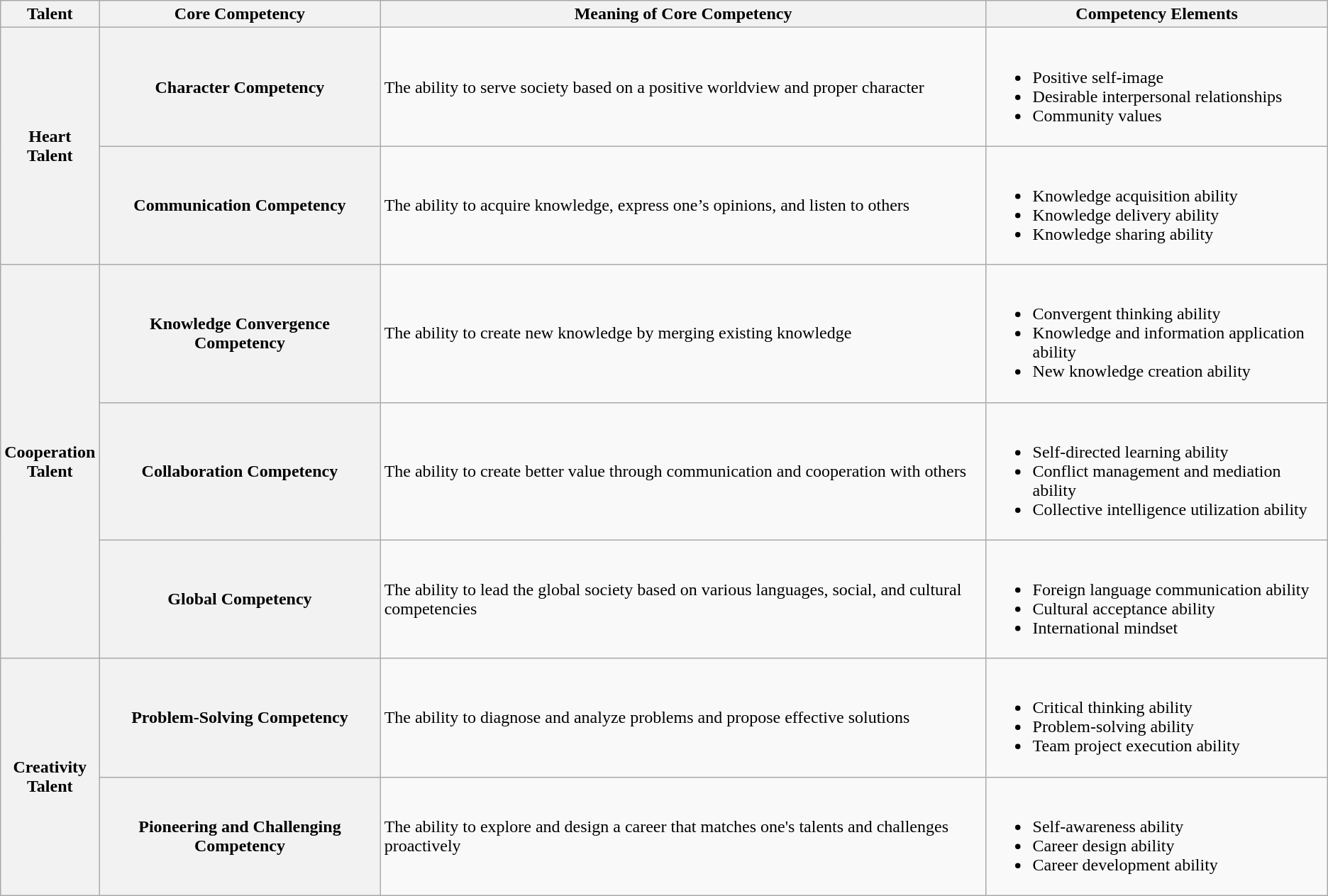<table class="wikitable">
<tr>
<th>Talent</th>
<th>Core Competency</th>
<th>Meaning of Core Competency</th>
<th>Competency Elements</th>
</tr>
<tr>
<th rowspan="2">Heart<br>Talent</th>
<th>Character Competency</th>
<td>The ability to serve society based on a positive worldview and proper character</td>
<td><br><ul><li>Positive self-image</li><li>Desirable interpersonal relationships</li><li>Community values</li></ul></td>
</tr>
<tr>
<th>Communication Competency</th>
<td>The ability to acquire knowledge, express one’s opinions, and listen to others</td>
<td><br><ul><li>Knowledge acquisition ability</li><li>Knowledge delivery ability</li><li>Knowledge sharing ability</li></ul></td>
</tr>
<tr>
<th rowspan="3">Cooperation<br>Talent</th>
<th>Knowledge Convergence Competency</th>
<td>The ability to create new knowledge by merging existing knowledge</td>
<td><br><ul><li>Convergent thinking ability</li><li>Knowledge and information application ability</li><li>New knowledge creation ability</li></ul></td>
</tr>
<tr>
<th>Collaboration Competency</th>
<td>The ability to create better value through communication and cooperation with others</td>
<td><br><ul><li>Self-directed learning ability</li><li>Conflict management and mediation ability</li><li>Collective intelligence utilization ability</li></ul></td>
</tr>
<tr>
<th>Global Competency</th>
<td>The ability to lead the global society based on various languages, social, and cultural competencies</td>
<td><br><ul><li>Foreign language communication ability</li><li>Cultural acceptance ability</li><li>International mindset</li></ul></td>
</tr>
<tr>
<th rowspan="2">Creativity<br>Talent</th>
<th>Problem-Solving Competency</th>
<td>The ability to diagnose and analyze problems and propose effective solutions</td>
<td><br><ul><li>Critical thinking ability</li><li>Problem-solving ability</li><li>Team project execution ability</li></ul></td>
</tr>
<tr>
<th>Pioneering and Challenging Competency</th>
<td>The ability to explore and design a career that matches one's talents and challenges proactively</td>
<td><br><ul><li>Self-awareness ability</li><li>Career design ability</li><li>Career development ability</li></ul></td>
</tr>
</table>
